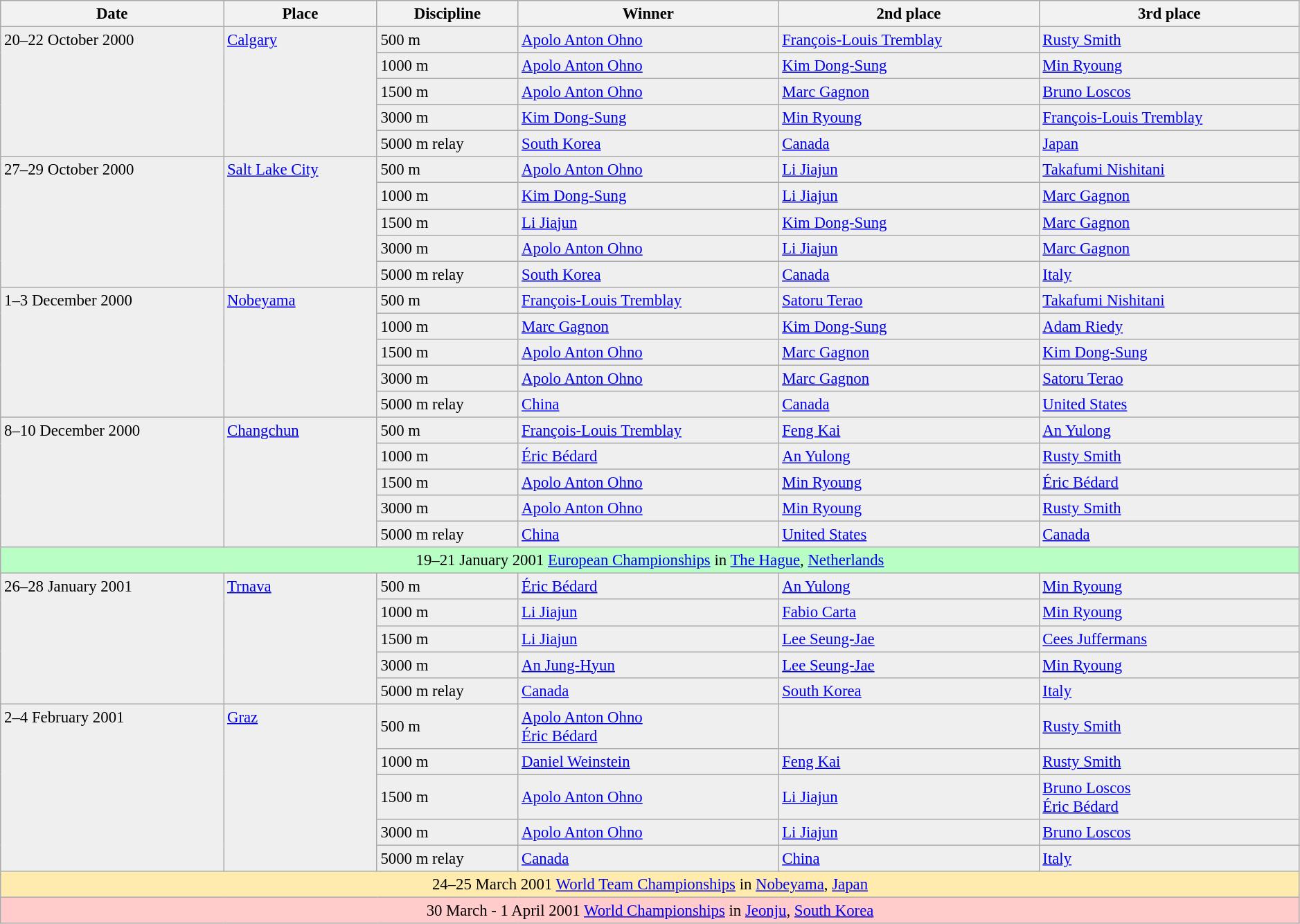<table class="wikitable" style="font-size:95%; margin-top:0em;" width="99%">
<tr align="left" style="background:#DCDCDC;">
<th>Date</th>
<th>Place</th>
<th>Discipline</th>
<th>Winner</th>
<th>2nd place</th>
<th>3rd place</th>
</tr>
<tr bgcolor="#efefef">
<td rowspan="5" valign="top">20–22 October 2000</td>
<td rowspan="5" valign="top"> <a href='#'>Calgary</a></td>
<td>500 m</td>
<td> <a href='#'>Apolo Anton Ohno</a></td>
<td> <a href='#'>François-Louis Tremblay</a></td>
<td> <a href='#'>Rusty Smith</a></td>
</tr>
<tr bgcolor="#efefef">
<td>1000 m</td>
<td> <a href='#'>Apolo Anton Ohno</a></td>
<td> <a href='#'>Kim Dong-Sung</a></td>
<td> <a href='#'>Min Ryoung</a></td>
</tr>
<tr bgcolor="#efefef">
<td>1500 m</td>
<td> <a href='#'>Apolo Anton Ohno</a></td>
<td> <a href='#'>Marc Gagnon</a></td>
<td> <a href='#'>Bruno Loscos</a></td>
</tr>
<tr bgcolor="#efefef">
<td>3000 m</td>
<td> <a href='#'>Kim Dong-Sung</a></td>
<td> <a href='#'>Min Ryoung</a></td>
<td> <a href='#'>François-Louis Tremblay</a></td>
</tr>
<tr bgcolor="#efefef">
<td>5000 m relay</td>
<td> <a href='#'>South Korea</a></td>
<td> <a href='#'>Canada</a></td>
<td> <a href='#'>Japan</a></td>
</tr>
<tr bgcolor="#efefef">
<td rowspan="5" valign="top">27–29 October 2000</td>
<td rowspan="5" valign="top"> <a href='#'>Salt Lake City</a></td>
<td>500 m</td>
<td> <a href='#'>Apolo Anton Ohno</a></td>
<td> <a href='#'>Li Jiajun</a></td>
<td> <a href='#'>Takafumi Nishitani</a></td>
</tr>
<tr bgcolor="#efefef">
<td>1000 m</td>
<td> <a href='#'>Kim Dong-Sung</a></td>
<td> <a href='#'>Li Jiajun</a></td>
<td> <a href='#'>Marc Gagnon</a></td>
</tr>
<tr bgcolor="#efefef">
<td>1500 m</td>
<td> <a href='#'>Li Jiajun</a></td>
<td> <a href='#'>Kim Dong-Sung</a></td>
<td> <a href='#'>Marc Gagnon</a></td>
</tr>
<tr bgcolor="#efefef">
<td>3000 m</td>
<td> <a href='#'>Apolo Anton Ohno</a></td>
<td> <a href='#'>Li Jiajun</a></td>
<td> <a href='#'>Marc Gagnon</a></td>
</tr>
<tr bgcolor="#efefef">
<td>5000 m relay</td>
<td> <a href='#'>South Korea</a></td>
<td> <a href='#'>Canada</a></td>
<td> <a href='#'>Italy</a></td>
</tr>
<tr bgcolor="#efefef">
<td rowspan="5" valign="top">1–3 December 2000</td>
<td rowspan="5" valign="top"> <a href='#'>Nobeyama</a></td>
<td>500 m</td>
<td> <a href='#'>François-Louis Tremblay</a></td>
<td> <a href='#'>Satoru Terao</a></td>
<td> <a href='#'>Takafumi Nishitani</a></td>
</tr>
<tr bgcolor="#efefef">
<td>1000 m</td>
<td> <a href='#'>Marc Gagnon</a></td>
<td> <a href='#'>Kim Dong-Sung</a></td>
<td> <a href='#'>Adam Riedy</a></td>
</tr>
<tr bgcolor="#efefef">
<td>1500 m</td>
<td> <a href='#'>Apolo Anton Ohno</a></td>
<td> <a href='#'>Marc Gagnon</a></td>
<td> <a href='#'>Kim Dong-Sung</a></td>
</tr>
<tr bgcolor="#efefef">
<td>3000 m</td>
<td> <a href='#'>Apolo Anton Ohno</a></td>
<td> <a href='#'>Marc Gagnon</a></td>
<td> <a href='#'>Satoru Terao</a></td>
</tr>
<tr bgcolor="#efefef">
<td>5000 m relay</td>
<td> <a href='#'>China</a></td>
<td> <a href='#'>Canada</a></td>
<td> <a href='#'>United States</a></td>
</tr>
<tr bgcolor="#efefef">
<td rowspan="5" valign="top">8–10 December 2000</td>
<td rowspan="5" valign="top"> <a href='#'>Changchun</a></td>
<td>500 m</td>
<td> <a href='#'>François-Louis Tremblay</a></td>
<td> <a href='#'>Feng Kai</a></td>
<td> <a href='#'>An Yulong</a></td>
</tr>
<tr bgcolor="#efefef">
<td>1000 m</td>
<td> <a href='#'>Éric Bédard</a></td>
<td> <a href='#'>An Yulong</a></td>
<td> <a href='#'>Rusty Smith</a></td>
</tr>
<tr bgcolor="#efefef">
<td>1500 m</td>
<td> <a href='#'>Apolo Anton Ohno</a></td>
<td> <a href='#'>Min Ryoung</a></td>
<td> <a href='#'>Éric Bédard</a></td>
</tr>
<tr bgcolor="#efefef">
<td>3000 m</td>
<td> <a href='#'>Apolo Anton Ohno</a></td>
<td> <a href='#'>Min Ryoung</a></td>
<td> <a href='#'>Rusty Smith</a></td>
</tr>
<tr bgcolor="#efefef">
<td>5000 m relay</td>
<td> <a href='#'>China</a></td>
<td> <a href='#'>United States</a></td>
<td> <a href='#'>Canada</a></td>
</tr>
<tr style="background:#B9FFC5">
<td colspan="6" align="center">19–21 January 2001 <a href='#'>European Championships</a> in  <a href='#'>The Hague</a>, <a href='#'>Netherlands</a></td>
</tr>
<tr bgcolor="#efefef">
<td rowspan="5" valign="top">26–28 January 2001</td>
<td rowspan="5" valign="top"> <a href='#'>Trnava</a></td>
<td>500 m</td>
<td> <a href='#'>Éric Bédard</a></td>
<td> <a href='#'>An Yulong</a></td>
<td> <a href='#'>Min Ryoung</a></td>
</tr>
<tr bgcolor="#efefef">
<td>1000 m</td>
<td> <a href='#'>Li Jiajun</a></td>
<td> <a href='#'>Fabio Carta</a></td>
<td> <a href='#'>Min Ryoung</a></td>
</tr>
<tr bgcolor="#efefef">
<td>1500 m</td>
<td> <a href='#'>Li Jiajun</a></td>
<td> <a href='#'>Lee Seung-Jae</a></td>
<td> <a href='#'>Cees Juffermans</a></td>
</tr>
<tr bgcolor="#efefef">
<td>3000 m</td>
<td> <a href='#'>An Jung-Hyun</a></td>
<td> <a href='#'>Lee Seung-Jae</a></td>
<td> <a href='#'>Min Ryoung</a></td>
</tr>
<tr bgcolor="#efefef">
<td>5000 m relay</td>
<td> <a href='#'>Canada</a></td>
<td> <a href='#'>South Korea</a></td>
<td> <a href='#'>Italy</a></td>
</tr>
<tr bgcolor="#efefef">
<td rowspan="5" valign="top">2–4 February 2001</td>
<td rowspan="5" valign="top"> <a href='#'>Graz</a></td>
<td>500 m</td>
<td> <a href='#'>Apolo Anton Ohno</a><br> <a href='#'>Éric Bédard</a></td>
<td></td>
<td> <a href='#'>Rusty Smith</a></td>
</tr>
<tr bgcolor="#efefef">
<td>1000 m</td>
<td> <a href='#'>Daniel Weinstein</a></td>
<td> <a href='#'>Feng Kai</a></td>
<td> <a href='#'>Rusty Smith</a></td>
</tr>
<tr bgcolor="#efefef">
<td>1500 m</td>
<td> <a href='#'>Apolo Anton Ohno</a></td>
<td> <a href='#'>Li Jiajun</a></td>
<td> <a href='#'>Bruno Loscos</a><br> <a href='#'>Éric Bédard</a></td>
</tr>
<tr bgcolor="#efefef">
<td>3000 m</td>
<td> <a href='#'>Apolo Anton Ohno</a></td>
<td> <a href='#'>Li Jiajun</a></td>
<td> <a href='#'>Bruno Loscos</a></td>
</tr>
<tr bgcolor="#efefef">
<td>5000 m relay</td>
<td> <a href='#'>Canada</a></td>
<td> <a href='#'>China</a></td>
<td> <a href='#'>Italy</a></td>
</tr>
<tr style="background:#FFEBAD">
<td colspan="6" align="center">24–25 March 2001 <a href='#'>World Team Championships</a> in  <a href='#'>Nobeyama</a>, <a href='#'>Japan</a></td>
</tr>
<tr style="background:#FFCBCB">
<td colspan="6" align="center">30 March - 1 April 2001 <a href='#'>World Championships</a> in  <a href='#'>Jeonju</a>, <a href='#'>South Korea</a></td>
</tr>
</table>
